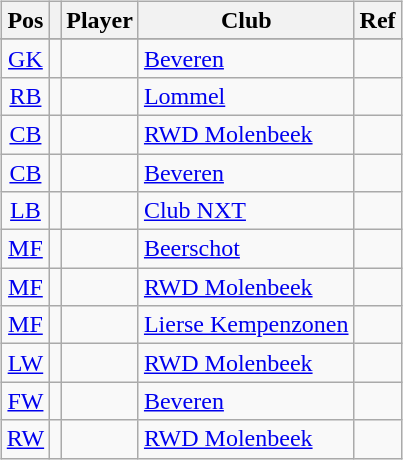<table style="width:100%;">
<tr>
<td width="50%"><br><table class="sortable wikitable" style="text-align: center;">
<tr>
<th>Pos</th>
<th></th>
<th>Player</th>
<th>Club</th>
<th>Ref</th>
</tr>
<tr>
</tr>
<tr>
<td><a href='#'>GK</a></td>
<td></td>
<td align=left></td>
<td align=left><a href='#'>Beveren</a></td>
<td></td>
</tr>
<tr>
<td><a href='#'>RB</a></td>
<td></td>
<td align=left></td>
<td align=left><a href='#'>Lommel</a></td>
<td></td>
</tr>
<tr>
<td><a href='#'>CB</a></td>
<td></td>
<td align=left></td>
<td align=left><a href='#'>RWD Molenbeek</a></td>
<td></td>
</tr>
<tr>
<td><a href='#'>CB</a></td>
<td></td>
<td align=left></td>
<td align=left><a href='#'>Beveren</a></td>
<td></td>
</tr>
<tr>
<td><a href='#'>LB</a></td>
<td></td>
<td align=left></td>
<td align=left><a href='#'>Club NXT</a></td>
<td></td>
</tr>
<tr>
<td><a href='#'>MF</a></td>
<td></td>
<td align=left></td>
<td align=left><a href='#'>Beerschot</a></td>
<td></td>
</tr>
<tr>
<td><a href='#'>MF</a></td>
<td></td>
<td align=left></td>
<td align=left><a href='#'>RWD Molenbeek</a></td>
<td></td>
</tr>
<tr>
<td><a href='#'>MF</a></td>
<td></td>
<td align=left></td>
<td align=left><a href='#'>Lierse Kempenzonen</a></td>
<td></td>
</tr>
<tr>
<td><a href='#'>LW</a></td>
<td></td>
<td align=left></td>
<td align=left><a href='#'>RWD Molenbeek</a></td>
<td></td>
</tr>
<tr>
<td><a href='#'>FW</a></td>
<td></td>
<td align=left></td>
<td align=left><a href='#'>Beveren</a></td>
<td></td>
</tr>
<tr>
<td><a href='#'>RW</a></td>
<td></td>
<td align=left></td>
<td align=left><a href='#'>RWD Molenbeek</a></td>
<td></td>
</tr>
</table>
</td>
<td width="50%"><br><div>












</div></td>
</tr>
</table>
